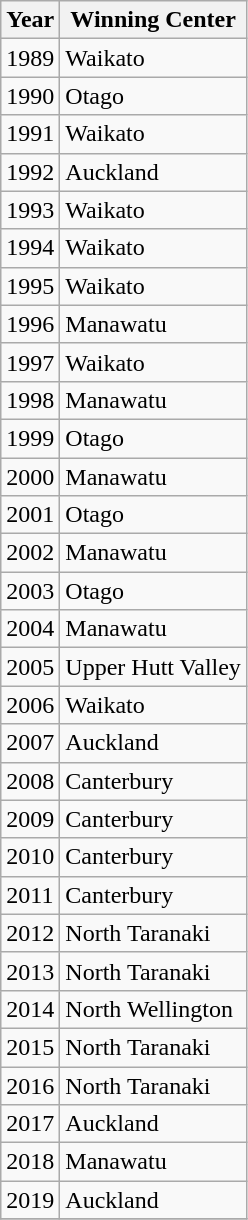<table class="wikitable sortable">
<tr>
<th>Year</th>
<th>Winning Center</th>
</tr>
<tr>
<td>1989</td>
<td>Waikato</td>
</tr>
<tr>
<td>1990</td>
<td>Otago</td>
</tr>
<tr>
<td>1991</td>
<td>Waikato</td>
</tr>
<tr>
<td>1992</td>
<td>Auckland</td>
</tr>
<tr>
<td>1993</td>
<td>Waikato</td>
</tr>
<tr>
<td>1994</td>
<td>Waikato</td>
</tr>
<tr>
<td>1995</td>
<td>Waikato</td>
</tr>
<tr>
<td>1996</td>
<td>Manawatu</td>
</tr>
<tr>
<td>1997</td>
<td>Waikato</td>
</tr>
<tr>
<td>1998</td>
<td>Manawatu</td>
</tr>
<tr>
<td>1999</td>
<td>Otago</td>
</tr>
<tr>
<td>2000</td>
<td>Manawatu</td>
</tr>
<tr>
<td>2001</td>
<td>Otago</td>
</tr>
<tr>
<td>2002</td>
<td>Manawatu</td>
</tr>
<tr>
<td>2003</td>
<td>Otago</td>
</tr>
<tr>
<td>2004</td>
<td>Manawatu</td>
</tr>
<tr>
<td>2005</td>
<td>Upper Hutt Valley</td>
</tr>
<tr>
<td>2006</td>
<td>Waikato</td>
</tr>
<tr>
<td>2007</td>
<td>Auckland</td>
</tr>
<tr>
<td>2008</td>
<td>Canterbury</td>
</tr>
<tr>
<td>2009</td>
<td>Canterbury</td>
</tr>
<tr>
<td>2010</td>
<td>Canterbury</td>
</tr>
<tr>
<td>2011</td>
<td>Canterbury</td>
</tr>
<tr>
<td>2012</td>
<td>North Taranaki</td>
</tr>
<tr>
<td>2013</td>
<td>North Taranaki</td>
</tr>
<tr>
<td>2014</td>
<td>North Wellington</td>
</tr>
<tr>
<td>2015</td>
<td>North Taranaki</td>
</tr>
<tr>
<td>2016</td>
<td>North Taranaki</td>
</tr>
<tr>
<td>2017</td>
<td>Auckland</td>
</tr>
<tr>
<td>2018</td>
<td>Manawatu</td>
</tr>
<tr>
<td>2019</td>
<td>Auckland</td>
</tr>
<tr>
</tr>
</table>
